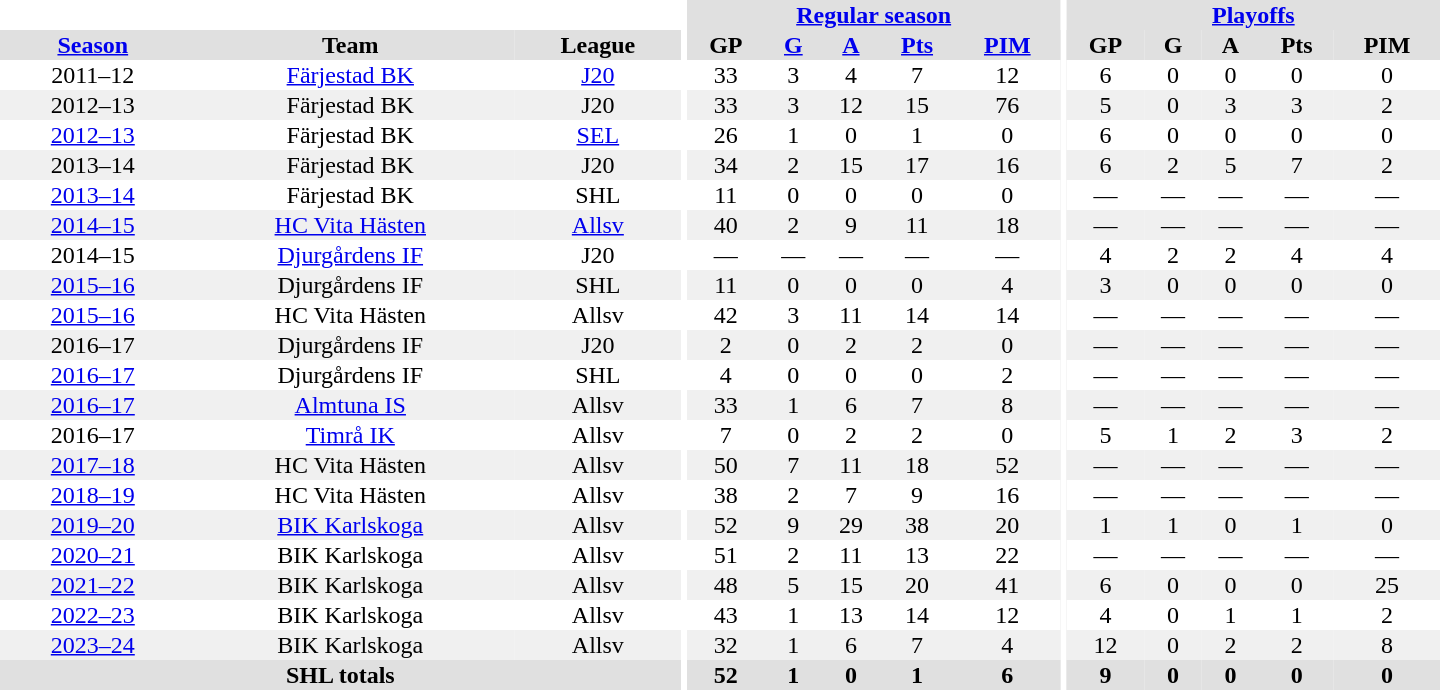<table border="0" cellpadding="1" cellspacing="0" style="text-align:center; width:60em">
<tr bgcolor="#e0e0e0">
<th colspan="3" bgcolor="#ffffff"></th>
<th rowspan="99" bgcolor="#ffffff"></th>
<th colspan="5"><a href='#'>Regular season</a></th>
<th rowspan="99" bgcolor="#ffffff"></th>
<th colspan="5"><a href='#'>Playoffs</a></th>
</tr>
<tr bgcolor="#e0e0e0">
<th><a href='#'>Season</a></th>
<th>Team</th>
<th>League</th>
<th>GP</th>
<th><a href='#'>G</a></th>
<th><a href='#'>A</a></th>
<th><a href='#'>Pts</a></th>
<th><a href='#'>PIM</a></th>
<th>GP</th>
<th>G</th>
<th>A</th>
<th>Pts</th>
<th>PIM</th>
</tr>
<tr ALIGN="center">
<td>2011–12</td>
<td><a href='#'>Färjestad BK</a></td>
<td><a href='#'>J20</a></td>
<td>33</td>
<td>3</td>
<td>4</td>
<td>7</td>
<td>12</td>
<td>6</td>
<td>0</td>
<td>0</td>
<td>0</td>
<td>0</td>
</tr>
<tr ALIGN="center" bgcolor="#f0f0f0">
<td>2012–13</td>
<td>Färjestad BK</td>
<td>J20</td>
<td>33</td>
<td>3</td>
<td>12</td>
<td>15</td>
<td>76</td>
<td>5</td>
<td>0</td>
<td>3</td>
<td>3</td>
<td>2</td>
</tr>
<tr ALIGN="center">
<td><a href='#'>2012–13</a></td>
<td>Färjestad BK</td>
<td><a href='#'>SEL</a></td>
<td>26</td>
<td>1</td>
<td>0</td>
<td>1</td>
<td>0</td>
<td>6</td>
<td>0</td>
<td>0</td>
<td>0</td>
<td>0</td>
</tr>
<tr ALIGN="center" bgcolor="#f0f0f0">
<td>2013–14</td>
<td>Färjestad BK</td>
<td>J20</td>
<td>34</td>
<td>2</td>
<td>15</td>
<td>17</td>
<td>16</td>
<td>6</td>
<td>2</td>
<td>5</td>
<td>7</td>
<td>2</td>
</tr>
<tr ALIGN="center">
<td><a href='#'>2013–14</a></td>
<td>Färjestad BK</td>
<td>SHL</td>
<td>11</td>
<td>0</td>
<td>0</td>
<td>0</td>
<td>0</td>
<td>—</td>
<td>—</td>
<td>—</td>
<td>—</td>
<td>—</td>
</tr>
<tr ALIGN="center" bgcolor="#f0f0f0">
<td><a href='#'>2014–15</a></td>
<td><a href='#'>HC Vita Hästen</a></td>
<td><a href='#'>Allsv</a></td>
<td>40</td>
<td>2</td>
<td>9</td>
<td>11</td>
<td>18</td>
<td>—</td>
<td>—</td>
<td>—</td>
<td>—</td>
<td>—</td>
</tr>
<tr ALIGN="center">
<td>2014–15</td>
<td><a href='#'>Djurgårdens IF</a></td>
<td>J20</td>
<td>—</td>
<td>—</td>
<td>—</td>
<td>—</td>
<td>—</td>
<td>4</td>
<td>2</td>
<td>2</td>
<td>4</td>
<td>4</td>
</tr>
<tr ALIGN="center" bgcolor="#f0f0f0">
<td><a href='#'>2015–16</a></td>
<td>Djurgårdens IF</td>
<td>SHL</td>
<td>11</td>
<td>0</td>
<td>0</td>
<td>0</td>
<td>4</td>
<td>3</td>
<td>0</td>
<td>0</td>
<td>0</td>
<td>0</td>
</tr>
<tr ALIGN="center">
<td><a href='#'>2015–16</a></td>
<td>HC Vita Hästen</td>
<td>Allsv</td>
<td>42</td>
<td>3</td>
<td>11</td>
<td>14</td>
<td>14</td>
<td>—</td>
<td>—</td>
<td>—</td>
<td>—</td>
<td>—</td>
</tr>
<tr ALIGN="center"  bgcolor="#f0f0f0">
<td>2016–17</td>
<td>Djurgårdens IF</td>
<td>J20</td>
<td>2</td>
<td>0</td>
<td>2</td>
<td>2</td>
<td>0</td>
<td>—</td>
<td>—</td>
<td>—</td>
<td>—</td>
<td>—</td>
</tr>
<tr ALIGN="center">
<td><a href='#'>2016–17</a></td>
<td>Djurgårdens IF</td>
<td>SHL</td>
<td>4</td>
<td>0</td>
<td>0</td>
<td>0</td>
<td>2</td>
<td>—</td>
<td>—</td>
<td>—</td>
<td>—</td>
<td>—</td>
</tr>
<tr ALIGN="center"  bgcolor="#f0f0f0">
<td><a href='#'>2016–17</a></td>
<td><a href='#'>Almtuna IS</a></td>
<td>Allsv</td>
<td>33</td>
<td>1</td>
<td>6</td>
<td>7</td>
<td>8</td>
<td>—</td>
<td>—</td>
<td>—</td>
<td>—</td>
<td>—</td>
</tr>
<tr ALIGN="center">
<td>2016–17</td>
<td><a href='#'>Timrå IK</a></td>
<td>Allsv</td>
<td>7</td>
<td>0</td>
<td>2</td>
<td>2</td>
<td>0</td>
<td>5</td>
<td>1</td>
<td>2</td>
<td>3</td>
<td>2</td>
</tr>
<tr ALIGN="center"  bgcolor="#f0f0f0">
<td><a href='#'>2017–18</a></td>
<td>HC Vita Hästen</td>
<td>Allsv</td>
<td>50</td>
<td>7</td>
<td>11</td>
<td>18</td>
<td>52</td>
<td>—</td>
<td>—</td>
<td>—</td>
<td>—</td>
<td>—</td>
</tr>
<tr ALIGN="center">
<td><a href='#'>2018–19</a></td>
<td>HC Vita Hästen</td>
<td>Allsv</td>
<td>38</td>
<td>2</td>
<td>7</td>
<td>9</td>
<td>16</td>
<td>—</td>
<td>—</td>
<td>—</td>
<td>—</td>
<td>—</td>
</tr>
<tr ALIGN="center"  bgcolor="#f0f0f0">
<td><a href='#'>2019–20</a></td>
<td><a href='#'>BIK Karlskoga</a></td>
<td>Allsv</td>
<td>52</td>
<td>9</td>
<td>29</td>
<td>38</td>
<td>20</td>
<td>1</td>
<td>1</td>
<td>0</td>
<td>1</td>
<td>0</td>
</tr>
<tr ALIGN="center">
<td><a href='#'>2020–21</a></td>
<td>BIK Karlskoga</td>
<td>Allsv</td>
<td>51</td>
<td>2</td>
<td>11</td>
<td>13</td>
<td>22</td>
<td>—</td>
<td>—</td>
<td>—</td>
<td>—</td>
<td>—</td>
</tr>
<tr ALIGN="center"  bgcolor="#f0f0f0">
<td><a href='#'>2021–22</a></td>
<td>BIK Karlskoga</td>
<td>Allsv</td>
<td>48</td>
<td>5</td>
<td>15</td>
<td>20</td>
<td>41</td>
<td>6</td>
<td>0</td>
<td>0</td>
<td>0</td>
<td>25</td>
</tr>
<tr ALIGN="center">
<td><a href='#'>2022–23</a></td>
<td>BIK Karlskoga</td>
<td>Allsv</td>
<td>43</td>
<td>1</td>
<td>13</td>
<td>14</td>
<td>12</td>
<td>4</td>
<td>0</td>
<td>1</td>
<td>1</td>
<td>2</td>
</tr>
<tr ALIGN="center"  bgcolor="#f0f0f0">
<td><a href='#'>2023–24</a></td>
<td>BIK Karlskoga</td>
<td>Allsv</td>
<td>32</td>
<td>1</td>
<td>6</td>
<td>7</td>
<td>4</td>
<td>12</td>
<td>0</td>
<td>2</td>
<td>2</td>
<td>8</td>
</tr>
<tr bgcolor="#e0e0e0">
<th colspan="3">SHL totals</th>
<th>52</th>
<th>1</th>
<th>0</th>
<th>1</th>
<th>6</th>
<th>9</th>
<th>0</th>
<th>0</th>
<th>0</th>
<th>0</th>
</tr>
</table>
